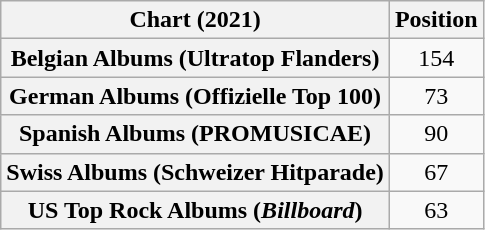<table class="wikitable sortable plainrowheaders" style="text-align:center">
<tr>
<th scope="col">Chart (2021)</th>
<th scope="col">Position</th>
</tr>
<tr>
<th scope="row">Belgian Albums (Ultratop Flanders)</th>
<td>154</td>
</tr>
<tr>
<th scope="row">German Albums (Offizielle Top 100)</th>
<td>73</td>
</tr>
<tr>
<th scope="row">Spanish Albums (PROMUSICAE)</th>
<td>90</td>
</tr>
<tr>
<th scope="row">Swiss Albums (Schweizer Hitparade)</th>
<td>67</td>
</tr>
<tr>
<th scope="row">US Top Rock Albums (<em>Billboard</em>)</th>
<td>63</td>
</tr>
</table>
